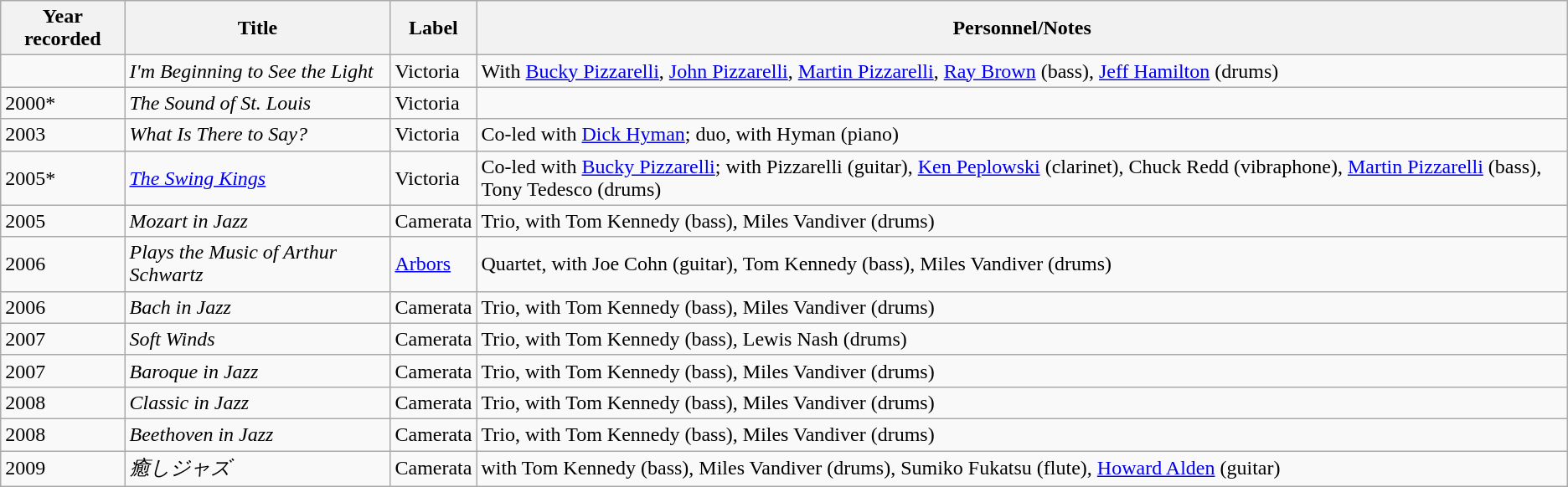<table class="wikitable sortable">
<tr>
<th>Year recorded</th>
<th>Title</th>
<th>Label</th>
<th>Personnel/Notes</th>
</tr>
<tr>
<td></td>
<td><em>I'm Beginning to See the Light</em></td>
<td>Victoria</td>
<td>With <a href='#'>Bucky Pizzarelli</a>, <a href='#'>John Pizzarelli</a>, <a href='#'>Martin Pizzarelli</a>, <a href='#'>Ray Brown</a> (bass), <a href='#'>Jeff Hamilton</a> (drums)</td>
</tr>
<tr>
<td>2000*</td>
<td><em>The Sound of St. Louis</em></td>
<td>Victoria</td>
<td></td>
</tr>
<tr>
<td>2003</td>
<td><em>What Is There to Say?</em></td>
<td>Victoria</td>
<td>Co-led with <a href='#'>Dick Hyman</a>; duo, with Hyman (piano)</td>
</tr>
<tr>
<td>2005*</td>
<td><em><a href='#'>The Swing Kings</a></em></td>
<td>Victoria</td>
<td>Co-led with <a href='#'>Bucky Pizzarelli</a>; with Pizzarelli (guitar), <a href='#'>Ken Peplowski</a> (clarinet), Chuck Redd  (vibraphone), <a href='#'>Martin Pizzarelli</a> (bass), Tony Tedesco (drums)</td>
</tr>
<tr>
<td>2005</td>
<td><em>Mozart in Jazz</em></td>
<td>Camerata</td>
<td>Trio, with Tom Kennedy (bass), Miles Vandiver (drums)</td>
</tr>
<tr>
<td>2006</td>
<td><em>Plays the Music of Arthur Schwartz</em></td>
<td><a href='#'>Arbors</a></td>
<td>Quartet, with Joe Cohn (guitar), Tom Kennedy (bass), Miles Vandiver (drums)</td>
</tr>
<tr>
<td>2006</td>
<td><em>Bach in Jazz</em></td>
<td>Camerata</td>
<td>Trio, with Tom Kennedy (bass), Miles Vandiver (drums)</td>
</tr>
<tr>
<td>2007</td>
<td><em>Soft Winds</em></td>
<td>Camerata</td>
<td>Trio, with Tom Kennedy (bass), Lewis Nash (drums)</td>
</tr>
<tr>
<td>2007</td>
<td><em>Baroque in Jazz</em></td>
<td>Camerata</td>
<td>Trio, with Tom Kennedy (bass), Miles Vandiver (drums)</td>
</tr>
<tr>
<td>2008</td>
<td><em>Classic in Jazz</em></td>
<td>Camerata</td>
<td>Trio, with Tom Kennedy (bass), Miles Vandiver (drums)</td>
</tr>
<tr>
<td>2008</td>
<td><em>Beethoven in Jazz</em></td>
<td>Camerata</td>
<td>Trio, with Tom Kennedy (bass), Miles Vandiver (drums)</td>
</tr>
<tr>
<td>2009</td>
<td><em>癒しジャズ</em></td>
<td>Camerata</td>
<td>with Tom Kennedy (bass), Miles Vandiver (drums), Sumiko Fukatsu (flute), <a href='#'>Howard Alden</a> (guitar)</td>
</tr>
</table>
